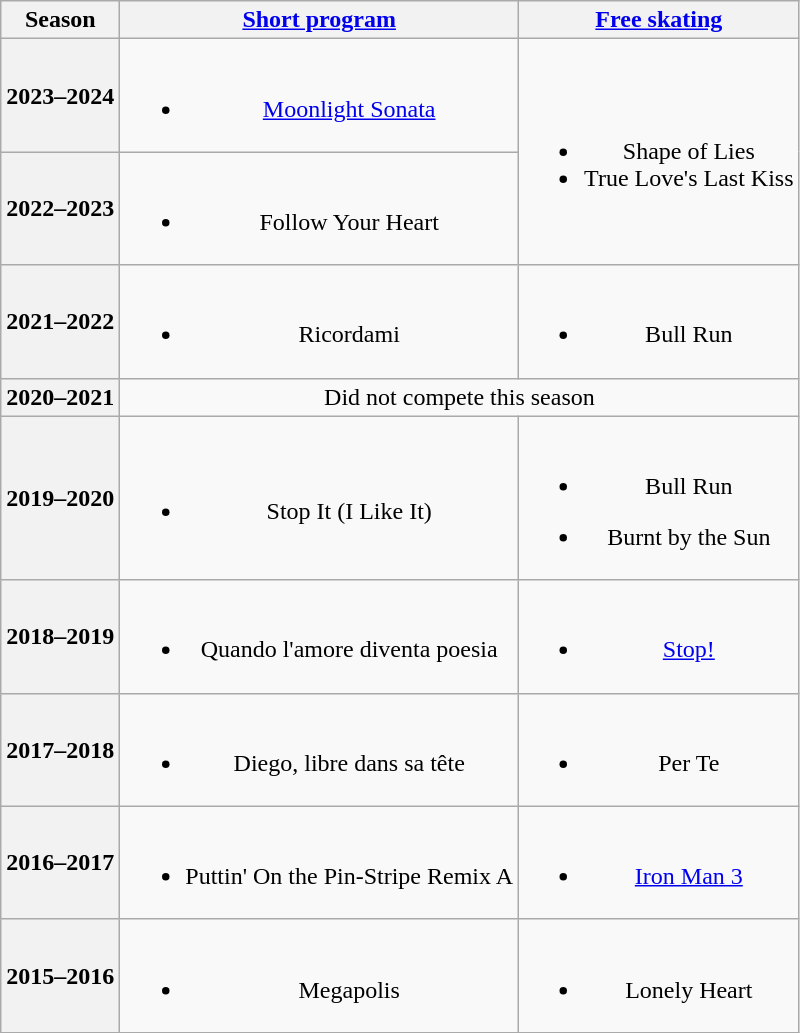<table class=wikitable style=text-align:center>
<tr>
<th>Season</th>
<th><a href='#'>Short program</a></th>
<th><a href='#'>Free skating</a></th>
</tr>
<tr>
<th>2023–2024 <br> </th>
<td><br><ul><li><a href='#'>Moonlight Sonata</a> <br></li></ul></td>
<td rowspan=2><br><ul><li>Shape of Lies</li><li>True Love's Last Kiss <br></li></ul></td>
</tr>
<tr>
<th>2022–2023 <br> </th>
<td><br><ul><li>Follow Your Heart <br></li></ul></td>
</tr>
<tr>
<th>2021–2022 <br> </th>
<td><br><ul><li>Ricordami  <br></li></ul></td>
<td><br><ul><li>Bull Run <br></li></ul></td>
</tr>
<tr>
<th scope="row">2020–2021</th>
<td colspan=2>Did not compete this season</td>
</tr>
<tr>
<th>2019–2020 <br> </th>
<td><br><ul><li>Stop It (I Like It)  <br></li></ul></td>
<td><br><ul><li>Bull Run <br></li></ul><ul><li>Burnt by the Sun <br></li></ul></td>
</tr>
<tr>
<th>2018–2019 <br> </th>
<td><br><ul><li>Quando l'amore diventa poesia <br></li></ul></td>
<td><br><ul><li><a href='#'>Stop!</a> <br></li></ul></td>
</tr>
<tr>
<th>2017–2018 <br> </th>
<td><br><ul><li>Diego, libre dans sa tête <br></li></ul></td>
<td><br><ul><li>Per Te <br></li></ul></td>
</tr>
<tr>
<th>2016–2017 <br> </th>
<td><br><ul><li>Puttin' On the Pin-Stripe Remix A <br></li></ul></td>
<td><br><ul><li><a href='#'>Iron Man 3</a> <br></li></ul></td>
</tr>
<tr>
<th>2015–2016 <br> </th>
<td><br><ul><li>Megapolis <br></li></ul></td>
<td><br><ul><li>Lonely Heart <br></li></ul></td>
</tr>
</table>
